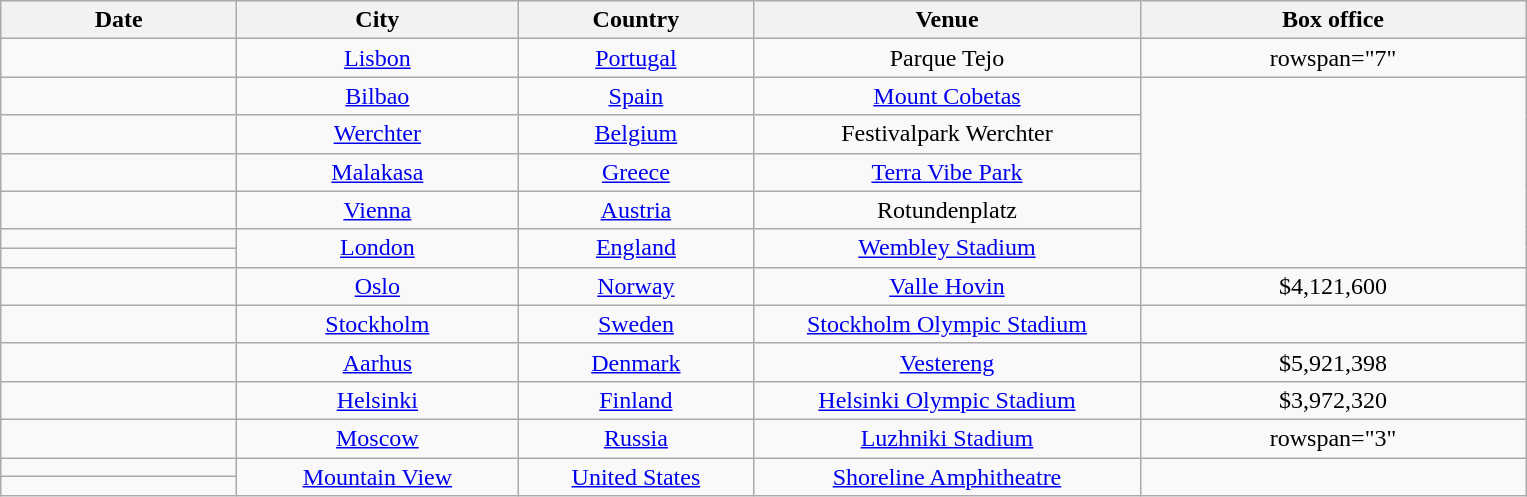<table class="wikitable plainrowheaders" style="text-align:center;">
<tr>
<th style="width:150px;">Date</th>
<th style="width:180px;">City</th>
<th style="width:150px;">Country</th>
<th style="width:250px;">Venue</th>
<th style="width:250px;">Box office</th>
</tr>
<tr>
<td></td>
<td><a href='#'>Lisbon</a></td>
<td><a href='#'>Portugal</a></td>
<td>Parque Tejo</td>
<td>rowspan="7"</td>
</tr>
<tr>
<td></td>
<td><a href='#'>Bilbao</a></td>
<td><a href='#'>Spain</a></td>
<td><a href='#'>Mount Cobetas</a></td>
</tr>
<tr>
<td></td>
<td><a href='#'>Werchter</a></td>
<td><a href='#'>Belgium</a></td>
<td>Festivalpark Werchter</td>
</tr>
<tr>
<td></td>
<td><a href='#'>Malakasa</a></td>
<td><a href='#'>Greece</a></td>
<td><a href='#'>Terra Vibe Park</a></td>
</tr>
<tr>
<td></td>
<td><a href='#'>Vienna</a></td>
<td><a href='#'>Austria</a></td>
<td>Rotundenplatz</td>
</tr>
<tr>
<td></td>
<td rowspan="2"><a href='#'>London</a></td>
<td rowspan="2"><a href='#'>England</a></td>
<td rowspan="2"><a href='#'>Wembley Stadium</a></td>
</tr>
<tr>
<td></td>
</tr>
<tr>
<td></td>
<td><a href='#'>Oslo</a></td>
<td><a href='#'>Norway</a></td>
<td><a href='#'>Valle Hovin</a></td>
<td>$4,121,600</td>
</tr>
<tr>
<td></td>
<td><a href='#'>Stockholm</a></td>
<td><a href='#'>Sweden</a></td>
<td><a href='#'>Stockholm Olympic Stadium</a></td>
<td></td>
</tr>
<tr>
<td></td>
<td><a href='#'>Aarhus</a></td>
<td><a href='#'>Denmark</a></td>
<td><a href='#'>Vestereng</a></td>
<td>$5,921,398</td>
</tr>
<tr>
<td></td>
<td><a href='#'>Helsinki</a></td>
<td><a href='#'>Finland</a></td>
<td><a href='#'>Helsinki Olympic Stadium</a></td>
<td>$3,972,320</td>
</tr>
<tr>
<td></td>
<td><a href='#'>Moscow</a></td>
<td><a href='#'>Russia</a></td>
<td><a href='#'>Luzhniki Stadium</a></td>
<td>rowspan="3"</td>
</tr>
<tr>
<td></td>
<td rowspan="2"><a href='#'>Mountain View</a></td>
<td rowspan="2"><a href='#'>United States</a></td>
<td rowspan="2"><a href='#'>Shoreline Amphitheatre</a></td>
</tr>
<tr>
<td></td>
</tr>
</table>
